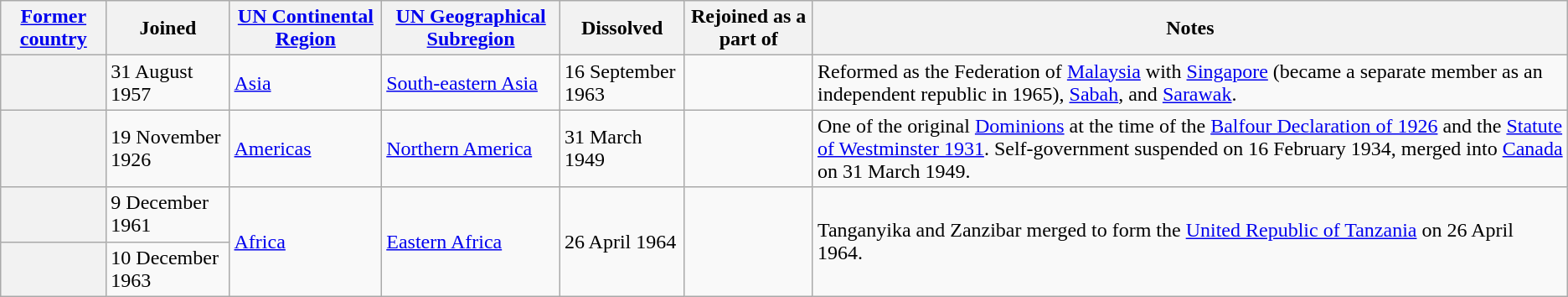<table class="wikitable sortable plainrowheaders">
<tr>
<th scope="col"><a href='#'>Former country</a></th>
<th scope="col" data-sort-type="date">Joined</th>
<th scope="col"><a href='#'>UN Continental Region</a></th>
<th scope="col"><a href='#'>UN Geographical Subregion</a></th>
<th scope="col" data-sort-type="date">Dissolved</th>
<th scope="col">Rejoined as a part of</th>
<th scope="col">Notes</th>
</tr>
<tr>
<th scope="row"></th>
<td>31 August 1957</td>
<td><a href='#'>Asia</a></td>
<td><a href='#'>South-eastern Asia</a></td>
<td>16 September 1963</td>
<td></td>
<td>Reformed as the Federation of <a href='#'>Malaysia</a> with <a href='#'>Singapore</a> (became a separate member as an independent republic in 1965), <a href='#'>Sabah</a>, and <a href='#'>Sarawak</a>.</td>
</tr>
<tr>
<th scope="row"></th>
<td>19 November 1926</td>
<td><a href='#'>Americas</a></td>
<td><a href='#'>Northern America</a></td>
<td>31 March 1949</td>
<td></td>
<td>One of the original <a href='#'>Dominions</a> at the time of the <a href='#'>Balfour Declaration of 1926</a> and the <a href='#'>Statute of Westminster 1931</a>. Self-government suspended on 16 February 1934, merged into <a href='#'>Canada</a> on 31 March 1949.</td>
</tr>
<tr>
<th scope="row"></th>
<td>9 December 1961</td>
<td rowspan="2"><a href='#'>Africa</a></td>
<td rowspan="2"><a href='#'>Eastern Africa</a></td>
<td rowspan="2">26 April 1964</td>
<td rowspan="2"></td>
<td rowspan="2">Tanganyika and Zanzibar merged to form the <a href='#'>United Republic of Tanzania</a> on 26 April 1964.</td>
</tr>
<tr>
<th scope="row"></th>
<td>10 December 1963</td>
</tr>
</table>
